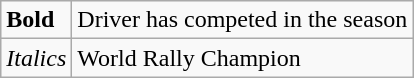<table class="wikitable">
<tr>
<td><strong>Bold</strong></td>
<td>Driver has competed in the  season</td>
</tr>
<tr>
<td><em>Italics</em></td>
<td>World Rally Champion</td>
</tr>
</table>
